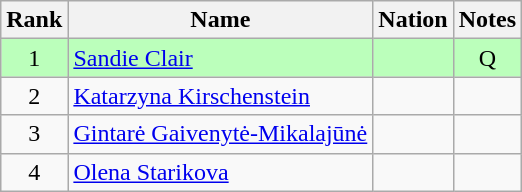<table class="wikitable sortable" style="text-align:center">
<tr>
<th>Rank</th>
<th>Name</th>
<th>Nation</th>
<th>Notes</th>
</tr>
<tr bgcolor=bbffbb>
<td>1</td>
<td align=left><a href='#'>Sandie Clair</a></td>
<td align=left></td>
<td>Q</td>
</tr>
<tr>
<td>2</td>
<td align=left><a href='#'>Katarzyna Kirschenstein</a></td>
<td align=left></td>
<td></td>
</tr>
<tr>
<td>3</td>
<td align=left><a href='#'>Gintarė Gaivenytė-Mikalajūnė</a></td>
<td align=left></td>
<td></td>
</tr>
<tr>
<td>4</td>
<td align=left><a href='#'>Olena Starikova</a></td>
<td align=left></td>
<td></td>
</tr>
</table>
